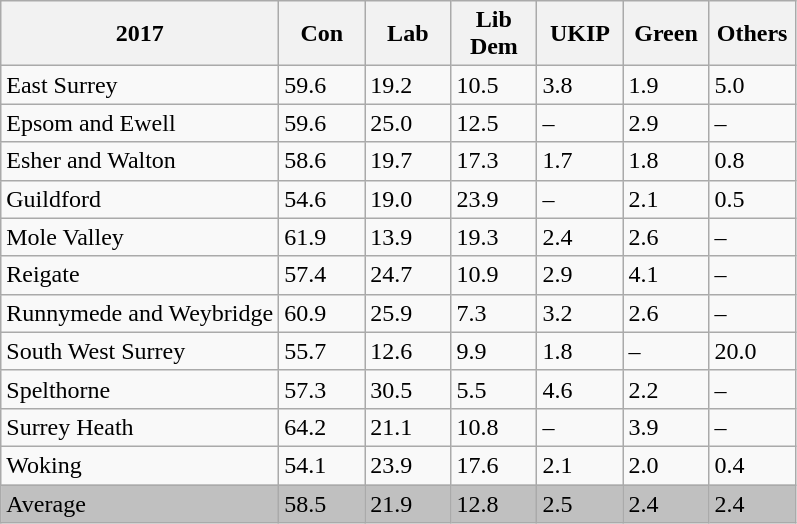<table class="wikitable">
<tr>
<th>2017</th>
<th width="50">Con</th>
<th width="50">Lab</th>
<th width="50">Lib Dem</th>
<th width="50">UKIP</th>
<th width="50">Green</th>
<th width="50">Others</th>
</tr>
<tr>
<td>East Surrey</td>
<td>59.6</td>
<td>19.2</td>
<td>10.5</td>
<td>3.8</td>
<td>1.9</td>
<td>5.0</td>
</tr>
<tr>
<td>Epsom and Ewell</td>
<td>59.6</td>
<td>25.0</td>
<td>12.5</td>
<td>–</td>
<td>2.9</td>
<td>–</td>
</tr>
<tr>
<td>Esher and Walton</td>
<td>58.6</td>
<td>19.7</td>
<td>17.3</td>
<td>1.7</td>
<td>1.8</td>
<td>0.8</td>
</tr>
<tr>
<td>Guildford</td>
<td>54.6</td>
<td>19.0</td>
<td>23.9</td>
<td>–</td>
<td>2.1</td>
<td>0.5</td>
</tr>
<tr>
<td>Mole Valley</td>
<td>61.9</td>
<td>13.9</td>
<td>19.3</td>
<td>2.4</td>
<td>2.6</td>
<td>–</td>
</tr>
<tr>
<td>Reigate</td>
<td>57.4</td>
<td>24.7</td>
<td>10.9</td>
<td>2.9</td>
<td>4.1</td>
<td>–</td>
</tr>
<tr>
<td>Runnymede and Weybridge</td>
<td>60.9</td>
<td>25.9</td>
<td>7.3</td>
<td>3.2</td>
<td>2.6</td>
<td>–</td>
</tr>
<tr>
<td>South West Surrey</td>
<td>55.7</td>
<td>12.6</td>
<td>9.9</td>
<td>1.8</td>
<td>–</td>
<td>20.0</td>
</tr>
<tr>
<td>Spelthorne</td>
<td>57.3</td>
<td>30.5</td>
<td>5.5</td>
<td>4.6</td>
<td>2.2</td>
<td>–</td>
</tr>
<tr>
<td>Surrey Heath</td>
<td>64.2</td>
<td>21.1</td>
<td>10.8</td>
<td>–</td>
<td>3.9</td>
<td>–</td>
</tr>
<tr>
<td>Woking</td>
<td>54.1</td>
<td>23.9</td>
<td>17.6</td>
<td>2.1</td>
<td>2.0</td>
<td>0.4</td>
</tr>
<tr style="background: silver;">
<td>Average</td>
<td>58.5</td>
<td>21.9</td>
<td>12.8</td>
<td>2.5</td>
<td>2.4</td>
<td>2.4</td>
</tr>
</table>
